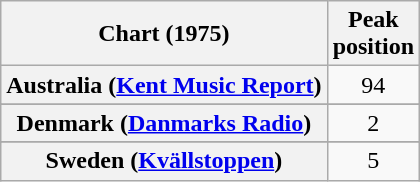<table class="wikitable sortable plainrowheaders" style="text-align:center">
<tr>
<th>Chart (1975)</th>
<th>Peak<br>position</th>
</tr>
<tr>
<th scope="row">Australia (<a href='#'>Kent Music Report</a>)</th>
<td>94</td>
</tr>
<tr>
</tr>
<tr>
<th scope="row">Denmark (<a href='#'>Danmarks Radio</a>)</th>
<td>2</td>
</tr>
<tr>
</tr>
<tr>
<th scope="row">Sweden (<a href='#'>Kvällstoppen</a>)</th>
<td>5</td>
</tr>
</table>
